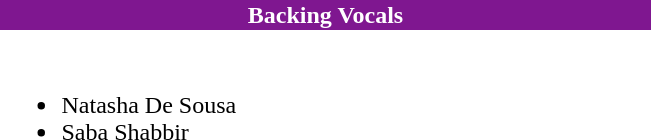<table style="border-spacing: 6px; border: 0px;">
<tr>
<th style="color:white; width:27em; background:#7F1790; text-align:center">Backing Vocals</th>
</tr>
<tr>
<td colspan="2"><br><ul><li>Natasha De Sousa</li><li>Saba Shabbir</li></ul></td>
</tr>
</table>
